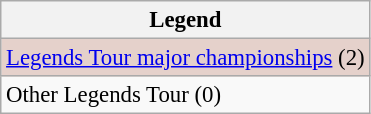<table class="wikitable" style="font-size:95%;">
<tr>
<th>Legend</th>
</tr>
<tr style="background:#e5d1cb;">
<td><a href='#'>Legends Tour major championships</a> (2)</td>
</tr>
<tr>
<td>Other Legends Tour (0)</td>
</tr>
</table>
